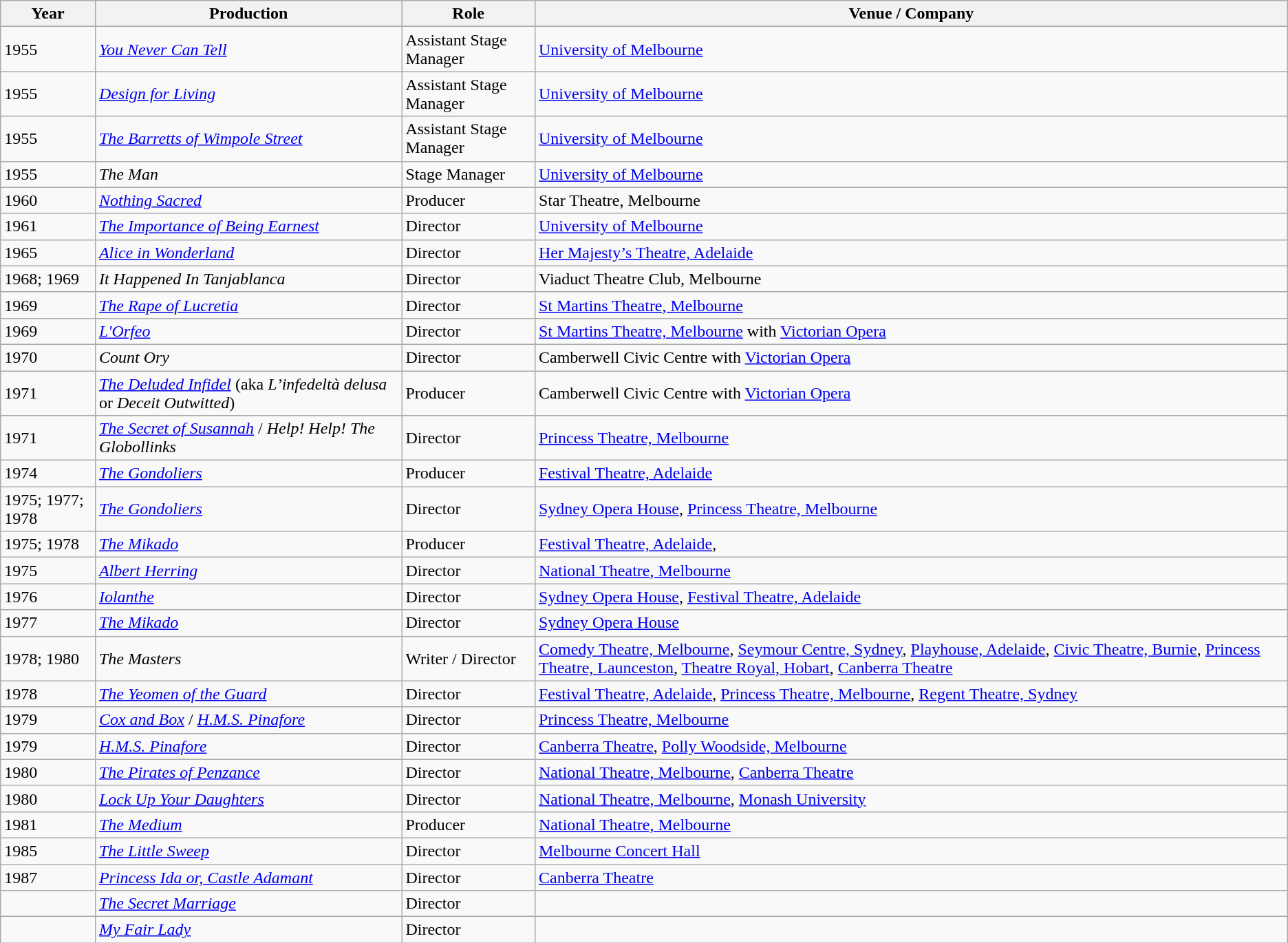<table class="wikitable">
<tr>
<th>Year</th>
<th>Production</th>
<th>Role</th>
<th>Venue / Company</th>
</tr>
<tr>
<td>1955</td>
<td><em><a href='#'>You Never Can Tell</a></em></td>
<td>Assistant Stage Manager</td>
<td><a href='#'>University of Melbourne</a></td>
</tr>
<tr>
<td>1955</td>
<td><em><a href='#'>Design for Living</a></em></td>
<td>Assistant Stage Manager</td>
<td><a href='#'>University of Melbourne</a></td>
</tr>
<tr>
<td>1955</td>
<td><em><a href='#'>The Barretts of Wimpole Street</a></em></td>
<td>Assistant Stage Manager</td>
<td><a href='#'>University of Melbourne</a></td>
</tr>
<tr>
<td>1955</td>
<td><em>The Man</em></td>
<td>Stage Manager</td>
<td><a href='#'>University of Melbourne</a></td>
</tr>
<tr>
<td>1960</td>
<td><em><a href='#'>Nothing Sacred</a></em></td>
<td>Producer</td>
<td>Star Theatre, Melbourne</td>
</tr>
<tr>
<td>1961</td>
<td><em><a href='#'>The Importance of Being Earnest</a></em></td>
<td>Director</td>
<td><a href='#'>University of Melbourne</a></td>
</tr>
<tr>
<td>1965</td>
<td><em><a href='#'>Alice in Wonderland</a></em></td>
<td>Director</td>
<td><a href='#'>Her Majesty’s Theatre, Adelaide</a></td>
</tr>
<tr>
<td>1968; 1969</td>
<td><em>It Happened In Tanjablanca</em></td>
<td>Director</td>
<td>Viaduct Theatre Club, Melbourne</td>
</tr>
<tr>
<td>1969</td>
<td><em><a href='#'>The Rape of Lucretia</a></em></td>
<td>Director</td>
<td><a href='#'>St Martins Theatre, Melbourne</a></td>
</tr>
<tr>
<td>1969</td>
<td><em><a href='#'>L'Orfeo</a></em></td>
<td>Director</td>
<td><a href='#'>St Martins Theatre, Melbourne</a> with <a href='#'>Victorian Opera</a></td>
</tr>
<tr>
<td>1970</td>
<td><em>Count Ory</em></td>
<td>Director</td>
<td>Camberwell Civic Centre with <a href='#'>Victorian Opera</a></td>
</tr>
<tr>
<td>1971</td>
<td><em><a href='#'>The Deluded Infidel</a></em> (aka <em>L’infedeltà delusa</em> or <em>Deceit Outwitted</em>)</td>
<td>Producer</td>
<td>Camberwell Civic Centre with <a href='#'>Victorian Opera</a></td>
</tr>
<tr>
<td>1971</td>
<td><em><a href='#'>The Secret of Susannah</a></em> / <em>Help! Help! The Globollinks</em></td>
<td>Director</td>
<td><a href='#'>Princess Theatre, Melbourne</a></td>
</tr>
<tr>
<td>1974</td>
<td><em><a href='#'>The Gondoliers</a></em></td>
<td>Producer</td>
<td><a href='#'>Festival Theatre, Adelaide</a></td>
</tr>
<tr>
<td>1975; 1977; 1978</td>
<td><em><a href='#'>The Gondoliers</a></em></td>
<td>Director</td>
<td><a href='#'>Sydney Opera House</a>, <a href='#'>Princess Theatre, Melbourne</a></td>
</tr>
<tr>
<td>1975; 1978</td>
<td><em><a href='#'>The Mikado</a></em></td>
<td>Producer</td>
<td><a href='#'>Festival Theatre, Adelaide</a>,</td>
</tr>
<tr>
<td>1975</td>
<td><em><a href='#'>Albert Herring</a></em></td>
<td>Director</td>
<td><a href='#'>National Theatre, Melbourne</a></td>
</tr>
<tr>
<td>1976</td>
<td><em><a href='#'>Iolanthe</a></em></td>
<td>Director</td>
<td><a href='#'>Sydney Opera House</a>, <a href='#'>Festival Theatre, Adelaide</a></td>
</tr>
<tr>
<td>1977</td>
<td><em><a href='#'>The Mikado</a></em></td>
<td>Director</td>
<td><a href='#'>Sydney Opera House</a></td>
</tr>
<tr>
<td>1978; 1980</td>
<td><em>The Masters</em></td>
<td>Writer / Director</td>
<td><a href='#'>Comedy Theatre, Melbourne</a>, <a href='#'>Seymour Centre, Sydney</a>, <a href='#'>Playhouse, Adelaide</a>, <a href='#'>Civic Theatre, Burnie</a>, <a href='#'>Princess Theatre, Launceston</a>, <a href='#'>Theatre Royal, Hobart</a>, <a href='#'>Canberra Theatre</a></td>
</tr>
<tr>
<td>1978</td>
<td><em><a href='#'>The Yeomen of the Guard</a></em></td>
<td>Director</td>
<td><a href='#'>Festival Theatre, Adelaide</a>, <a href='#'>Princess Theatre, Melbourne</a>, <a href='#'>Regent Theatre, Sydney</a></td>
</tr>
<tr>
<td>1979</td>
<td><em><a href='#'>Cox and Box</a></em> / <em><a href='#'>H.M.S. Pinafore</a></em></td>
<td>Director</td>
<td><a href='#'>Princess Theatre, Melbourne</a></td>
</tr>
<tr>
<td>1979</td>
<td><em><a href='#'>H.M.S. Pinafore</a></em></td>
<td>Director</td>
<td><a href='#'>Canberra Theatre</a>, <a href='#'>Polly Woodside, Melbourne</a></td>
</tr>
<tr>
<td>1980</td>
<td><em><a href='#'>The Pirates of Penzance</a></em></td>
<td>Director</td>
<td><a href='#'>National Theatre, Melbourne</a>, <a href='#'>Canberra Theatre</a></td>
</tr>
<tr>
<td>1980</td>
<td><em><a href='#'>Lock Up Your Daughters</a></em></td>
<td>Director</td>
<td><a href='#'>National Theatre, Melbourne</a>, <a href='#'>Monash University</a></td>
</tr>
<tr>
<td>1981</td>
<td><em><a href='#'>The Medium</a></em></td>
<td>Producer</td>
<td><a href='#'>National Theatre, Melbourne</a></td>
</tr>
<tr>
<td>1985</td>
<td><em><a href='#'>The Little Sweep</a></em></td>
<td>Director</td>
<td><a href='#'>Melbourne Concert Hall</a></td>
</tr>
<tr>
<td>1987</td>
<td><em><a href='#'>Princess Ida or, Castle Adamant</a></em></td>
<td>Director</td>
<td><a href='#'>Canberra Theatre</a></td>
</tr>
<tr>
<td></td>
<td><em><a href='#'>The Secret Marriage</a></em></td>
<td>Director</td>
<td></td>
</tr>
<tr>
<td></td>
<td><em><a href='#'>My Fair Lady</a></em></td>
<td>Director</td>
<td></td>
</tr>
</table>
